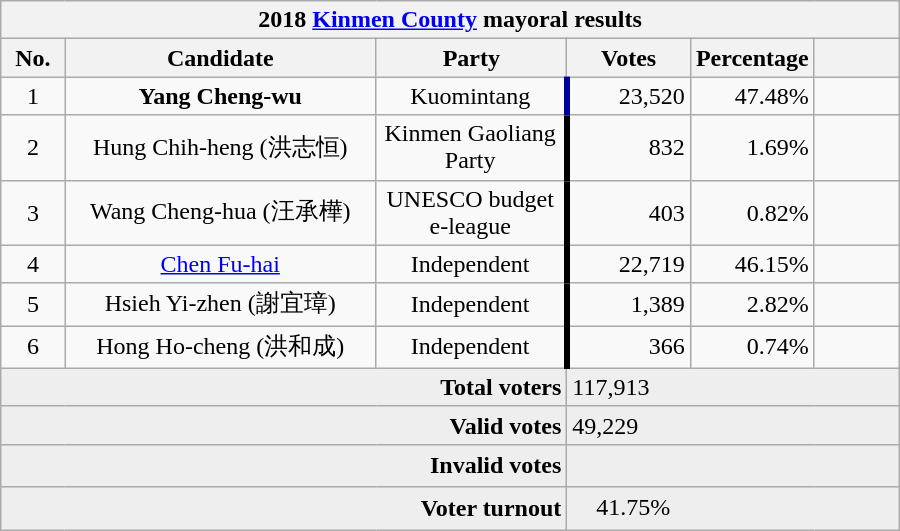<table class="wikitable collapsible" style="text-align:center; margin-left: auto; margin-right: auto; border: none;">
<tr>
<th colspan="6">2018 <a href='#'>Kinmen County</a> mayoral results</th>
</tr>
<tr>
<th width=35>No.</th>
<th width=200>Candidate</th>
<th width=120>Party</th>
<th width=75>Votes</th>
<th width=75>Percentage</th>
<th width=49></th>
</tr>
<tr>
<td>1</td>
<td><strong>Yang Cheng-wu</strong></td>
<td> Kuomintang</td>
<td style="border-left:4px solid #000099;" align="right">23,520</td>
<td align="right">47.48%</td>
<td align="center"></td>
</tr>
<tr>
<td>2</td>
<td>Hung Chih-heng (洪志恒)</td>
<td>Kinmen Gaoliang Party</td>
<td style="border-left:4px solid #000000;" align="right">832</td>
<td align="right">1.69%</td>
<td align="center"></td>
</tr>
<tr>
<td>3</td>
<td>Wang Cheng-hua (汪承樺)</td>
<td>UNESCO budget e-league</td>
<td style="border-left:4px solid #000000;" align="right">403</td>
<td align="right">0.82%</td>
<td align="center"></td>
</tr>
<tr>
<td>4</td>
<td><a href='#'>Chen Fu-hai</a></td>
<td> Independent</td>
<td style="border-left:4px solid #000000;" align="right">22,719</td>
<td align="right">46.15%</td>
<td align="center"></td>
</tr>
<tr>
<td>5</td>
<td>Hsieh Yi-zhen (謝宜璋)</td>
<td> Independent</td>
<td style="border-left:4px solid #000000;" align="right">1,389</td>
<td align="right">2.82%</td>
<td align="center"></td>
</tr>
<tr>
<td>6</td>
<td>Hong Ho-cheng (洪和成)</td>
<td> Independent</td>
<td style="border-left:4px solid #000000;" align="right">366</td>
<td align="right">0.74%</td>
<td align="center"></td>
</tr>
<tr bgcolor=EEEEEE>
<td colspan="3" align="right"><strong>Total voters</strong></td>
<td colspan="3" align="left">117,913</td>
</tr>
<tr bgcolor=EEEEEE>
<td colspan="3" align="right"><strong>Valid votes</strong></td>
<td colspan="3" align="left">49,229</td>
</tr>
<tr bgcolor=EEEEEE>
<td colspan="3" align="right"><strong>Invalid votes</strong></td>
<td colspan="3" align="left">　</td>
</tr>
<tr bgcolor=EEEEEE>
<td colspan="3" align="right"><strong>Voter turnout</strong></td>
<td colspan="3" align="left">　41.75%</td>
</tr>
</table>
